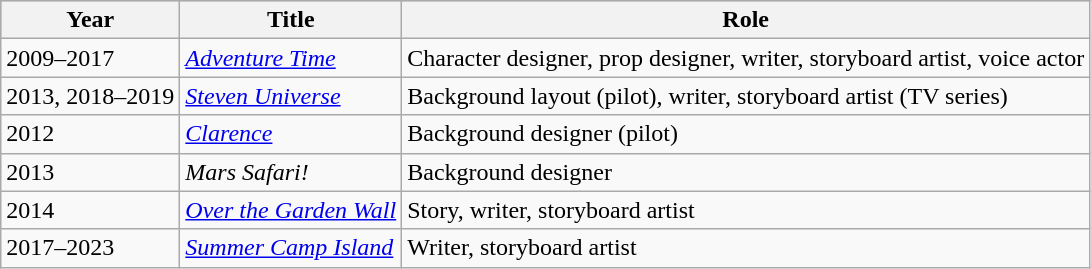<table class="wikitable">
<tr style="background:#b0c4de; text-align:center;">
<th>Year</th>
<th>Title</th>
<th>Role</th>
</tr>
<tr>
<td>2009–2017</td>
<td><em><a href='#'>Adventure Time</a></em></td>
<td>Character designer, prop designer, writer, storyboard artist, voice actor</td>
</tr>
<tr>
<td>2013, 2018–2019</td>
<td><em><a href='#'>Steven Universe</a></em></td>
<td>Background layout (pilot), writer, storyboard artist (TV series)</td>
</tr>
<tr>
<td>2012</td>
<td><em><a href='#'>Clarence</a></em></td>
<td>Background designer (pilot)</td>
</tr>
<tr>
<td>2013</td>
<td><em>Mars Safari!</em></td>
<td>Background designer</td>
</tr>
<tr>
<td>2014</td>
<td><em><a href='#'>Over the Garden Wall</a></em></td>
<td>Story, writer, storyboard artist</td>
</tr>
<tr>
<td>2017–2023</td>
<td><em><a href='#'>Summer Camp Island</a></em></td>
<td>Writer, storyboard artist</td>
</tr>
</table>
